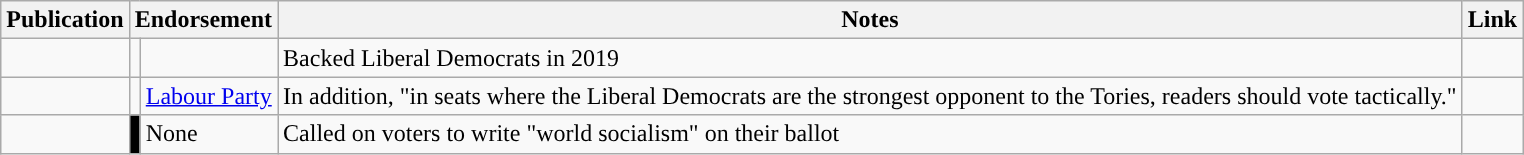<table class="wikitable">
<tr>
<th>Publication</th>
<th colspan=2>Endorsement</th>
<th>Notes</th>
<th>Link</th>
</tr>
<tr>
<td></td>
<td style="background-color: "></td>
<td></td>
<td>Backed Liberal Democrats in 2019</td>
<td></td>
</tr>
<tr>
<td></td>
<td style="background-color: "></td>
<td><a href='#'>Labour Party</a></td>
<td>In addition, "in seats where the Liberal Democrats are the strongest opponent to the Tories, readers should vote tactically."</td>
<td></td>
</tr>
<tr>
<td></td>
<td style="background-color:black"></td>
<td>None</td>
<td>Called on voters to write "world socialism" on their ballot</td>
<td></td>
</tr>
</table>
